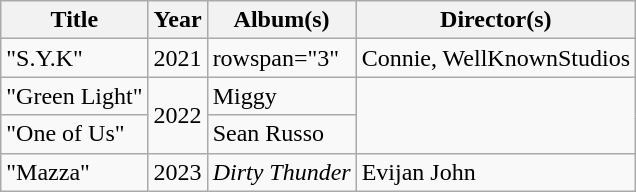<table class="wikitable">
<tr>
<th>Title</th>
<th>Year</th>
<th>Album(s)</th>
<th>Director(s)</th>
</tr>
<tr>
<td>"S.Y.K"</td>
<td>2021</td>
<td>rowspan="3"</td>
<td>Connie, WellKnownStudios</td>
</tr>
<tr>
<td>"Green Light"</td>
<td rowspan="2">2022</td>
<td>Miggy</td>
</tr>
<tr>
<td>"One of Us"</td>
<td>Sean Russo</td>
</tr>
<tr>
<td>"Mazza"<br></td>
<td>2023</td>
<td><em>Dirty Thunder</em></td>
<td>Evijan John</td>
</tr>
</table>
